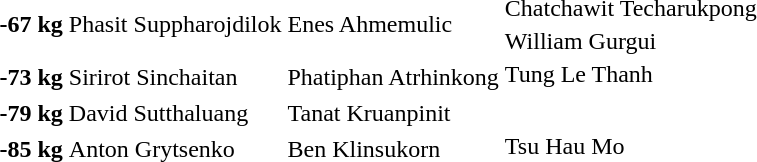<table>
<tr>
<th scope=row rowspan=2>-67 kg</th>
<td rowspan=2> Phasit Suppharojdilok</td>
<td rowspan=2> Enes Ahmemulic</td>
<td> Chatchawit Techarukpong</td>
</tr>
<tr>
<td> William Gurgui</td>
</tr>
<tr>
<th scope=row rowspan=2>-73 kg</th>
<td rowspan=2> Sirirot Sinchaitan</td>
<td rowspan=2> Phatiphan Atrhinkong</td>
<td> Tung Le Thanh</td>
</tr>
<tr>
<td></td>
</tr>
<tr>
<th scope=row rowspan=2>-79 kg</th>
<td rowspan=2> David Sutthaluang</td>
<td rowspan=2> Tanat Kruanpinit</td>
<td></td>
</tr>
<tr>
<td></td>
</tr>
<tr>
<th scope=row rowspan=2>-85 kg</th>
<td rowspan=2> Anton Grytsenko</td>
<td rowspan=2> Ben Klinsukorn</td>
<td> Tsu Hau Mo</td>
</tr>
<tr>
<td></td>
</tr>
<tr>
</tr>
</table>
